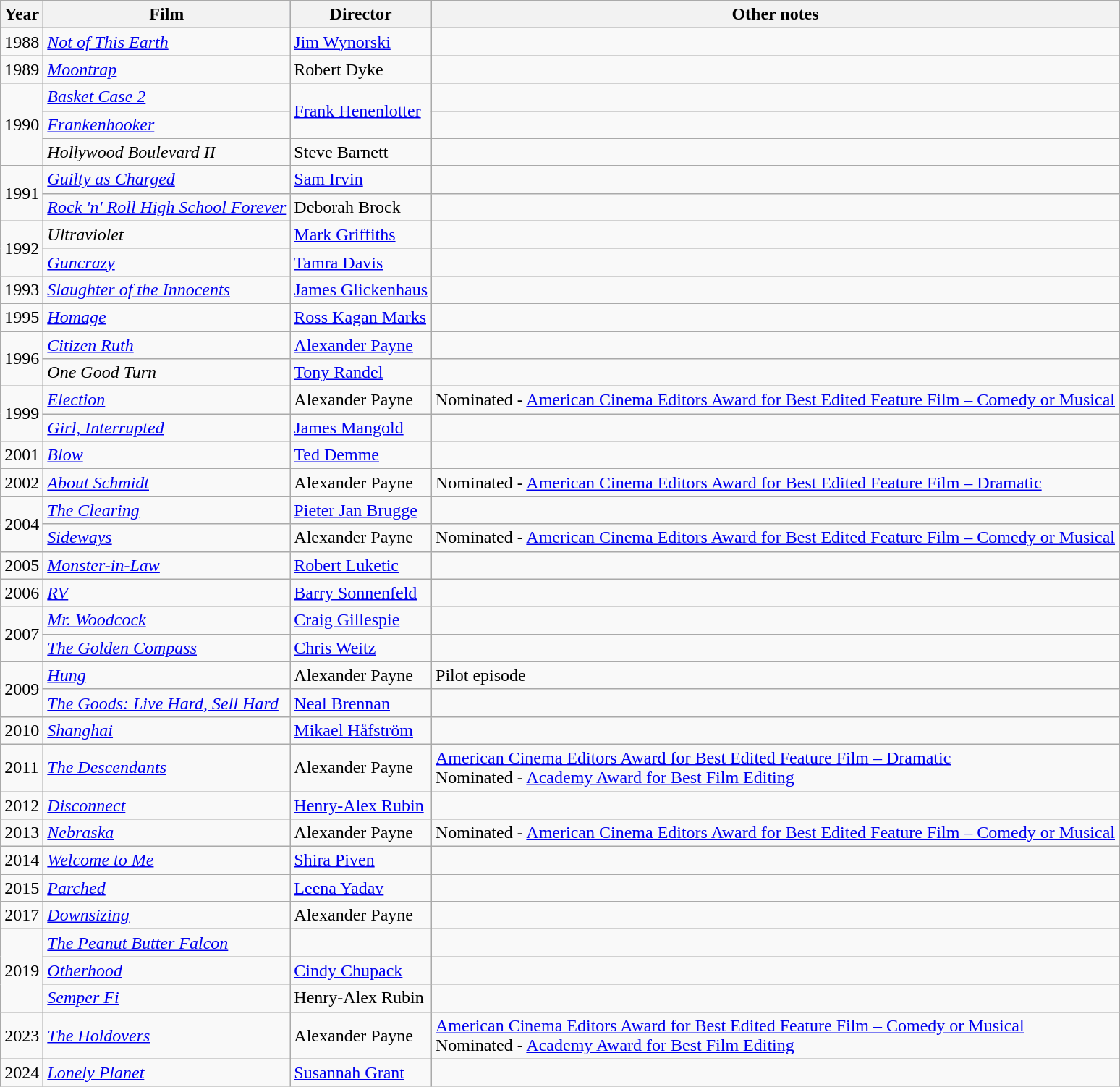<table class="wikitable">
<tr style="background:#b0c4de; text-align:center;">
<th>Year</th>
<th>Film</th>
<th>Director</th>
<th>Other notes</th>
</tr>
<tr>
<td>1988</td>
<td><em><a href='#'>Not of This Earth</a></em></td>
<td><a href='#'>Jim Wynorski</a></td>
<td></td>
</tr>
<tr>
<td>1989</td>
<td><em><a href='#'>Moontrap</a></em></td>
<td>Robert Dyke</td>
<td></td>
</tr>
<tr>
<td rowspan="3">1990</td>
<td><em><a href='#'>Basket Case 2</a></em></td>
<td rowspan="2"><a href='#'>Frank Henenlotter</a></td>
<td></td>
</tr>
<tr>
<td><em><a href='#'>Frankenhooker</a></em></td>
<td></td>
</tr>
<tr>
<td><em>Hollywood Boulevard II</em></td>
<td>Steve Barnett</td>
<td></td>
</tr>
<tr>
<td rowspan="2">1991</td>
<td><em><a href='#'>Guilty as Charged</a></em></td>
<td><a href='#'>Sam Irvin</a></td>
<td></td>
</tr>
<tr>
<td><em><a href='#'>Rock 'n' Roll High School Forever</a></em></td>
<td>Deborah Brock</td>
<td></td>
</tr>
<tr>
<td rowspan="2">1992</td>
<td><em>Ultraviolet</em></td>
<td><a href='#'>Mark Griffiths</a></td>
<td></td>
</tr>
<tr>
<td><em><a href='#'>Guncrazy</a></em></td>
<td><a href='#'>Tamra Davis</a></td>
<td></td>
</tr>
<tr>
<td>1993</td>
<td><em><a href='#'>Slaughter of the Innocents</a></em></td>
<td><a href='#'>James Glickenhaus</a></td>
<td></td>
</tr>
<tr>
<td>1995</td>
<td><em><a href='#'>Homage</a></em></td>
<td><a href='#'>Ross Kagan Marks</a></td>
<td></td>
</tr>
<tr>
<td rowspan="2">1996</td>
<td><em><a href='#'>Citizen Ruth</a></em></td>
<td><a href='#'>Alexander Payne</a></td>
<td></td>
</tr>
<tr>
<td><em>One Good Turn</em></td>
<td><a href='#'>Tony Randel</a></td>
<td></td>
</tr>
<tr>
<td rowspan="2">1999</td>
<td><em><a href='#'>Election</a></em></td>
<td>Alexander Payne</td>
<td>Nominated - <a href='#'>American Cinema Editors Award for Best Edited Feature Film – Comedy or Musical</a></td>
</tr>
<tr>
<td><em><a href='#'>Girl, Interrupted</a></em></td>
<td><a href='#'>James Mangold</a></td>
<td></td>
</tr>
<tr>
<td>2001</td>
<td><em><a href='#'>Blow</a></em></td>
<td><a href='#'>Ted Demme</a></td>
<td></td>
</tr>
<tr>
<td>2002</td>
<td><em><a href='#'>About Schmidt</a></em></td>
<td>Alexander Payne</td>
<td>Nominated - <a href='#'>American Cinema Editors Award for Best Edited Feature Film – Dramatic</a></td>
</tr>
<tr>
<td rowspan="2">2004</td>
<td><em><a href='#'>The Clearing</a></em></td>
<td><a href='#'>Pieter Jan Brugge</a></td>
<td></td>
</tr>
<tr>
<td><em><a href='#'>Sideways</a></em></td>
<td>Alexander Payne</td>
<td>Nominated - <a href='#'>American Cinema Editors Award for Best Edited Feature Film – Comedy or Musical</a></td>
</tr>
<tr>
<td>2005</td>
<td><em><a href='#'>Monster-in-Law</a></em></td>
<td><a href='#'>Robert Luketic</a></td>
<td></td>
</tr>
<tr>
<td>2006</td>
<td><em><a href='#'>RV</a></em></td>
<td><a href='#'>Barry Sonnenfeld</a></td>
<td></td>
</tr>
<tr>
<td rowspan="2">2007</td>
<td><em><a href='#'>Mr. Woodcock</a></em></td>
<td><a href='#'>Craig Gillespie</a></td>
<td></td>
</tr>
<tr>
<td><em><a href='#'>The Golden Compass</a></em></td>
<td><a href='#'>Chris Weitz</a></td>
<td></td>
</tr>
<tr>
<td rowspan="2">2009</td>
<td><em><a href='#'>Hung</a></em></td>
<td>Alexander Payne</td>
<td>Pilot episode</td>
</tr>
<tr>
<td><em><a href='#'>The Goods: Live Hard, Sell Hard</a></em></td>
<td><a href='#'>Neal Brennan</a></td>
<td></td>
</tr>
<tr>
<td>2010</td>
<td><em><a href='#'>Shanghai</a></em></td>
<td><a href='#'>Mikael Håfström</a></td>
<td></td>
</tr>
<tr>
<td>2011</td>
<td><em><a href='#'>The Descendants</a></em></td>
<td>Alexander Payne</td>
<td><a href='#'>American Cinema Editors Award for Best Edited Feature Film – Dramatic</a> <br> Nominated - <a href='#'>Academy Award for Best Film Editing</a></td>
</tr>
<tr>
<td>2012</td>
<td><em><a href='#'>Disconnect</a></em></td>
<td><a href='#'>Henry-Alex Rubin</a></td>
<td></td>
</tr>
<tr>
<td>2013</td>
<td><em><a href='#'>Nebraska</a></em></td>
<td>Alexander Payne</td>
<td>Nominated - <a href='#'>American Cinema Editors Award for Best Edited Feature Film – Comedy or Musical</a></td>
</tr>
<tr>
<td>2014</td>
<td><em><a href='#'>Welcome to Me</a></em></td>
<td><a href='#'>Shira Piven</a></td>
<td></td>
</tr>
<tr>
<td>2015</td>
<td><em><a href='#'>Parched</a></em></td>
<td><a href='#'>Leena Yadav</a></td>
<td></td>
</tr>
<tr>
<td>2017</td>
<td><em><a href='#'>Downsizing</a></em></td>
<td>Alexander Payne</td>
<td></td>
</tr>
<tr>
<td rowspan="3">2019</td>
<td><em><a href='#'>The Peanut Butter Falcon</a></em></td>
<td></td>
<td></td>
</tr>
<tr>
<td><em><a href='#'>Otherhood</a></em></td>
<td><a href='#'>Cindy Chupack</a></td>
<td></td>
</tr>
<tr>
<td><em><a href='#'>Semper Fi</a></em></td>
<td>Henry-Alex Rubin</td>
<td></td>
</tr>
<tr>
<td>2023</td>
<td><em><a href='#'>The Holdovers</a></em></td>
<td>Alexander Payne</td>
<td><a href='#'>American Cinema Editors Award for Best Edited Feature Film – Comedy or Musical</a> <br> Nominated - <a href='#'>Academy Award for Best Film Editing</a></td>
</tr>
<tr>
<td>2024</td>
<td><em><a href='#'>Lonely Planet</a></em></td>
<td><a href='#'>Susannah Grant</a></td>
<td></td>
</tr>
</table>
